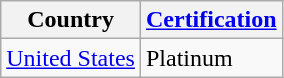<table class="wikitable sortable">
<tr>
<th>Country</th>
<th><a href='#'>Certification</a></th>
</tr>
<tr>
<td><a href='#'>United States</a></td>
<td>Platinum</td>
</tr>
</table>
